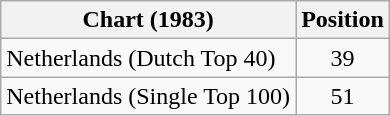<table class="wikitable sortable plainrowheaders">
<tr>
<th align="left">Chart (1983)</th>
<th style="text-align:center;">Position</th>
</tr>
<tr>
<td>Netherlands (Dutch Top 40)</td>
<td align="center">39</td>
</tr>
<tr>
<td>Netherlands (Single Top 100)</td>
<td align="center">51</td>
</tr>
</table>
